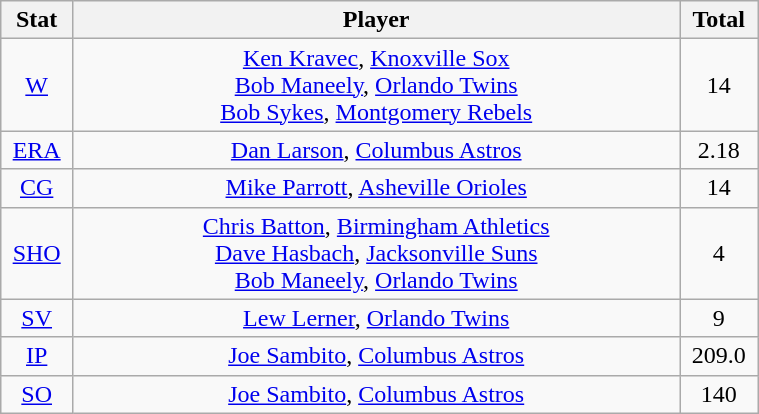<table class="wikitable" width="40%" style="text-align:center;">
<tr>
<th width="5%">Stat</th>
<th width="60%">Player</th>
<th width="5%">Total</th>
</tr>
<tr>
<td><a href='#'>W</a></td>
<td><a href='#'>Ken Kravec</a>, <a href='#'>Knoxville Sox</a> <br> <a href='#'>Bob Maneely</a>, <a href='#'>Orlando Twins</a> <br> <a href='#'>Bob Sykes</a>, <a href='#'>Montgomery Rebels</a></td>
<td>14</td>
</tr>
<tr>
<td><a href='#'>ERA</a></td>
<td><a href='#'>Dan Larson</a>, <a href='#'>Columbus Astros</a></td>
<td>2.18</td>
</tr>
<tr>
<td><a href='#'>CG</a></td>
<td><a href='#'>Mike Parrott</a>, <a href='#'>Asheville Orioles</a></td>
<td>14</td>
</tr>
<tr>
<td><a href='#'>SHO</a></td>
<td><a href='#'>Chris Batton</a>, <a href='#'>Birmingham Athletics</a> <br> <a href='#'>Dave Hasbach</a>, <a href='#'>Jacksonville Suns</a> <br> <a href='#'>Bob Maneely</a>, <a href='#'>Orlando Twins</a></td>
<td>4</td>
</tr>
<tr>
<td><a href='#'>SV</a></td>
<td><a href='#'>Lew Lerner</a>, <a href='#'>Orlando Twins</a></td>
<td>9</td>
</tr>
<tr>
<td><a href='#'>IP</a></td>
<td><a href='#'>Joe Sambito</a>, <a href='#'>Columbus Astros</a></td>
<td>209.0</td>
</tr>
<tr>
<td><a href='#'>SO</a></td>
<td><a href='#'>Joe Sambito</a>, <a href='#'>Columbus Astros</a></td>
<td>140</td>
</tr>
</table>
